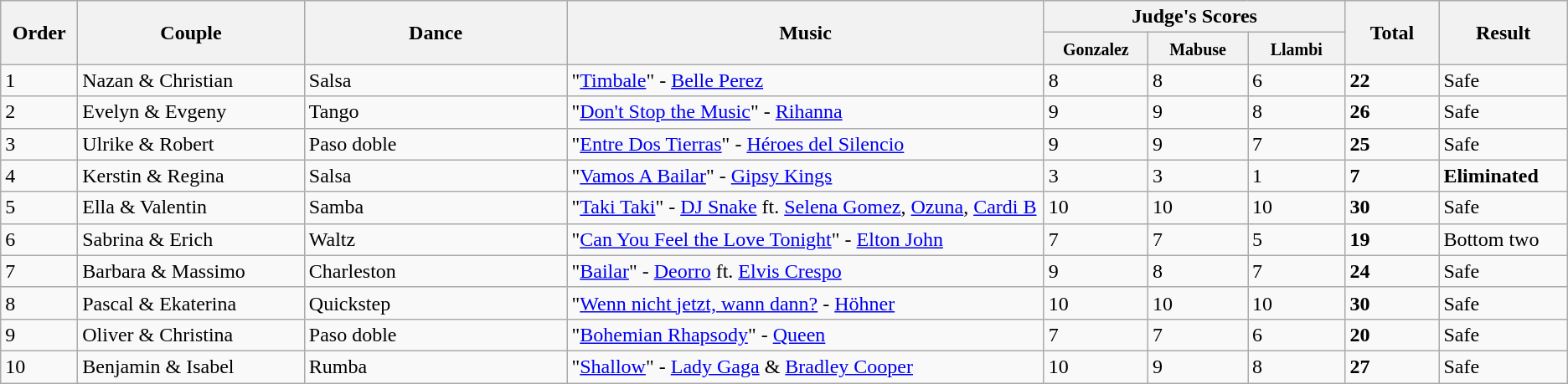<table class="wikitable sortable center">
<tr>
<th rowspan="2" style="width: 4em">Order</th>
<th rowspan="2" style="width: 17em">Couple</th>
<th rowspan="2" style="width: 20em">Dance</th>
<th rowspan="2" style="width: 40em">Music</th>
<th colspan="3">Judge's Scores</th>
<th rowspan="2" style="width: 6em">Total</th>
<th rowspan="2" style="width: 7em">Result</th>
</tr>
<tr>
<th style="width: 6em"><small>Gonzalez</small></th>
<th style="width: 6em"><small>Mabuse</small></th>
<th style="width: 6em"><small>Llambi</small></th>
</tr>
<tr>
<td>1</td>
<td>Nazan & Christian</td>
<td>Salsa</td>
<td>"<a href='#'>Timbale</a>" - <a href='#'>Belle Perez</a></td>
<td>8</td>
<td>8</td>
<td>6</td>
<td><strong>22</strong></td>
<td>Safe</td>
</tr>
<tr>
<td>2</td>
<td>Evelyn & Evgeny</td>
<td>Tango</td>
<td>"<a href='#'>Don't Stop the Music</a>" - <a href='#'>Rihanna</a></td>
<td>9</td>
<td>9</td>
<td>8</td>
<td><strong>26</strong></td>
<td>Safe</td>
</tr>
<tr>
<td>3</td>
<td>Ulrike & Robert</td>
<td>Paso doble</td>
<td>"<a href='#'>Entre Dos Tierras</a>" - <a href='#'>Héroes del Silencio</a></td>
<td>9</td>
<td>9</td>
<td>7</td>
<td><strong>25</strong></td>
<td>Safe</td>
</tr>
<tr>
<td>4</td>
<td>Kerstin & Regina</td>
<td>Salsa</td>
<td>"<a href='#'>Vamos A Bailar</a>" - <a href='#'>Gipsy Kings</a></td>
<td>3</td>
<td>3</td>
<td>1</td>
<td><strong>7</strong></td>
<td><strong>Eliminated </strong></td>
</tr>
<tr>
<td>5</td>
<td>Ella & Valentin</td>
<td>Samba</td>
<td>"<a href='#'>Taki Taki</a>" - <a href='#'>DJ Snake</a> ft. <a href='#'>Selena Gomez</a>, <a href='#'>Ozuna</a>, <a href='#'>Cardi B</a></td>
<td>10</td>
<td>10</td>
<td>10</td>
<td><strong>30</strong></td>
<td>Safe</td>
</tr>
<tr>
<td>6</td>
<td>Sabrina & Erich</td>
<td>Waltz</td>
<td>"<a href='#'>Can You Feel the Love Tonight</a>" - <a href='#'>Elton John</a></td>
<td>7</td>
<td>7</td>
<td>5</td>
<td><strong>19</strong></td>
<td>Bottom two</td>
</tr>
<tr>
<td>7</td>
<td>Barbara & Massimo</td>
<td>Charleston</td>
<td>"<a href='#'>Bailar</a>" - <a href='#'>Deorro</a> ft. <a href='#'>Elvis Crespo</a></td>
<td>9</td>
<td>8</td>
<td>7</td>
<td><strong>24</strong></td>
<td>Safe</td>
</tr>
<tr>
<td>8</td>
<td>Pascal & Ekaterina</td>
<td>Quickstep</td>
<td>"<a href='#'>Wenn nicht jetzt, wann dann?</a> - <a href='#'>Höhner</a></td>
<td>10</td>
<td>10</td>
<td>10</td>
<td><strong>30</strong></td>
<td>Safe</td>
</tr>
<tr>
<td>9</td>
<td>Oliver & Christina</td>
<td>Paso doble</td>
<td>"<a href='#'>Bohemian Rhapsody</a>" - <a href='#'>Queen</a></td>
<td>7</td>
<td>7</td>
<td>6</td>
<td><strong>20</strong></td>
<td>Safe</td>
</tr>
<tr>
<td>10</td>
<td>Benjamin & Isabel</td>
<td>Rumba</td>
<td>"<a href='#'>Shallow</a>" - <a href='#'>Lady Gaga</a> & <a href='#'>Bradley Cooper</a></td>
<td>10</td>
<td>9</td>
<td>8</td>
<td><strong>27</strong></td>
<td>Safe</td>
</tr>
</table>
